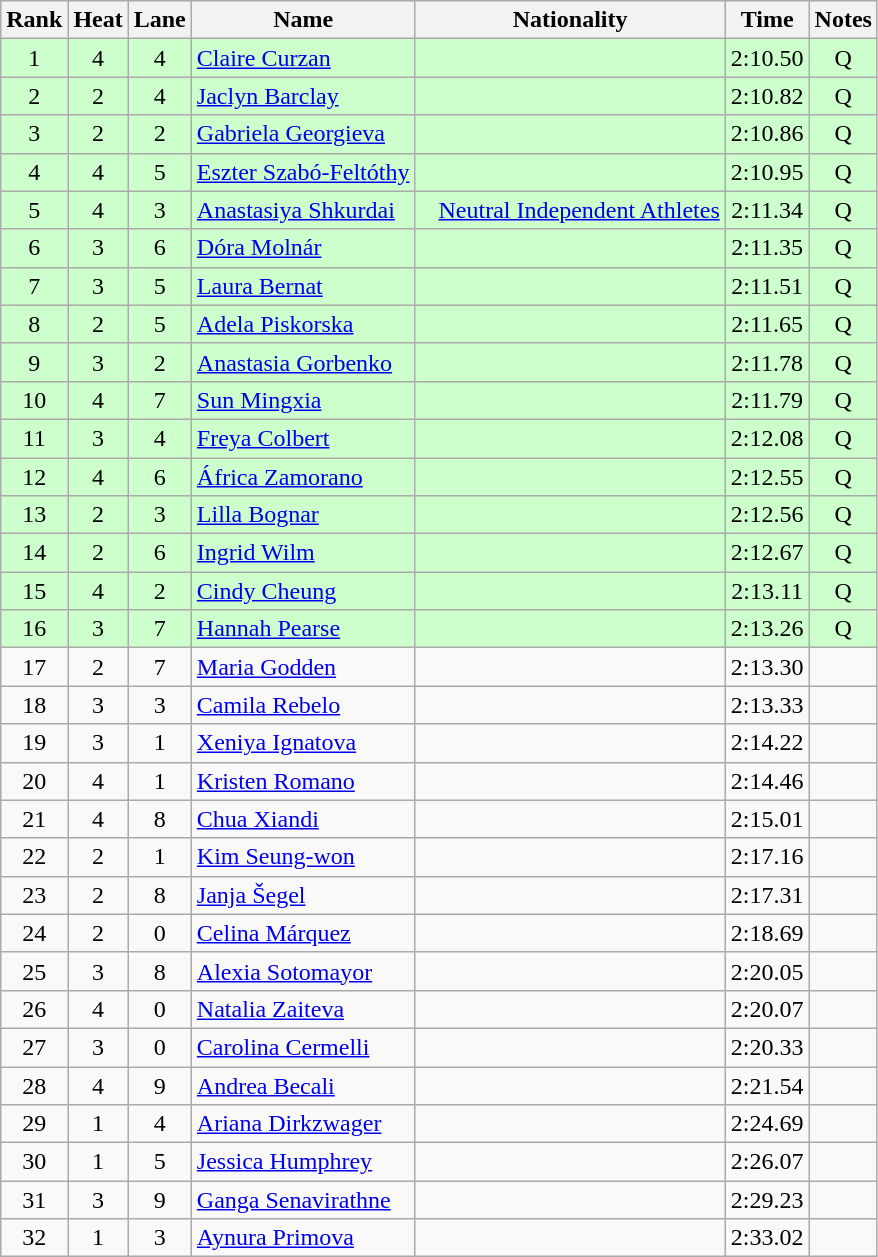<table class="wikitable sortable" style="text-align:center">
<tr>
<th>Rank</th>
<th>Heat</th>
<th>Lane</th>
<th>Name</th>
<th>Nationality</th>
<th>Time</th>
<th>Notes</th>
</tr>
<tr bgcolor=ccffcc>
<td>1</td>
<td>4</td>
<td>4</td>
<td align=left><a href='#'>Claire Curzan</a></td>
<td align=left></td>
<td>2:10.50</td>
<td>Q</td>
</tr>
<tr bgcolor=ccffcc>
<td>2</td>
<td>2</td>
<td>4</td>
<td align=left><a href='#'>Jaclyn Barclay</a></td>
<td align=left></td>
<td>2:10.82</td>
<td>Q</td>
</tr>
<tr bgcolor=ccffcc>
<td>3</td>
<td>2</td>
<td>2</td>
<td align=left><a href='#'>Gabriela Georgieva</a></td>
<td align=left></td>
<td>2:10.86</td>
<td>Q</td>
</tr>
<tr bgcolor=ccffcc>
<td>4</td>
<td>4</td>
<td>5</td>
<td align=left><a href='#'>Eszter Szabó-Feltóthy</a></td>
<td align=left></td>
<td>2:10.95</td>
<td>Q</td>
</tr>
<tr bgcolor=ccffcc>
<td>5</td>
<td>4</td>
<td>3</td>
<td align=left><a href='#'>Anastasiya Shkurdai</a></td>
<td align=left>   <a href='#'>Neutral Independent Athletes</a></td>
<td>2:11.34</td>
<td>Q</td>
</tr>
<tr bgcolor=ccffcc>
<td>6</td>
<td>3</td>
<td>6</td>
<td align=left><a href='#'>Dóra Molnár</a></td>
<td align=left></td>
<td>2:11.35</td>
<td>Q</td>
</tr>
<tr bgcolor=ccffcc>
<td>7</td>
<td>3</td>
<td>5</td>
<td align=left><a href='#'>Laura Bernat</a></td>
<td align=left></td>
<td>2:11.51</td>
<td>Q</td>
</tr>
<tr bgcolor=ccffcc>
<td>8</td>
<td>2</td>
<td>5</td>
<td align=left><a href='#'>Adela Piskorska</a></td>
<td align=left></td>
<td>2:11.65</td>
<td>Q</td>
</tr>
<tr bgcolor=ccffcc>
<td>9</td>
<td>3</td>
<td>2</td>
<td align=left><a href='#'>Anastasia Gorbenko</a></td>
<td align=left></td>
<td>2:11.78</td>
<td>Q</td>
</tr>
<tr bgcolor=ccffcc>
<td>10</td>
<td>4</td>
<td>7</td>
<td align=left><a href='#'>Sun Mingxia</a></td>
<td align=left></td>
<td>2:11.79</td>
<td>Q</td>
</tr>
<tr bgcolor=ccffcc>
<td>11</td>
<td>3</td>
<td>4</td>
<td align=left><a href='#'>Freya Colbert</a></td>
<td align=left></td>
<td>2:12.08</td>
<td>Q</td>
</tr>
<tr bgcolor=ccffcc>
<td>12</td>
<td>4</td>
<td>6</td>
<td align=left><a href='#'>África Zamorano</a></td>
<td align=left></td>
<td>2:12.55</td>
<td>Q</td>
</tr>
<tr bgcolor=ccffcc>
<td>13</td>
<td>2</td>
<td>3</td>
<td align=left><a href='#'>Lilla Bognar</a></td>
<td align=left></td>
<td>2:12.56</td>
<td>Q</td>
</tr>
<tr bgcolor=ccffcc>
<td>14</td>
<td>2</td>
<td>6</td>
<td align=left><a href='#'>Ingrid Wilm</a></td>
<td align=left></td>
<td>2:12.67</td>
<td>Q</td>
</tr>
<tr bgcolor=ccffcc>
<td>15</td>
<td>4</td>
<td>2</td>
<td align=left><a href='#'>Cindy Cheung</a></td>
<td align=left></td>
<td>2:13.11</td>
<td>Q</td>
</tr>
<tr bgcolor=ccffcc>
<td>16</td>
<td>3</td>
<td>7</td>
<td align=left><a href='#'>Hannah Pearse</a></td>
<td align=left></td>
<td>2:13.26</td>
<td>Q</td>
</tr>
<tr>
<td>17</td>
<td>2</td>
<td>7</td>
<td align=left><a href='#'>Maria Godden</a></td>
<td align=left></td>
<td>2:13.30</td>
<td></td>
</tr>
<tr>
<td>18</td>
<td>3</td>
<td>3</td>
<td align=left><a href='#'>Camila Rebelo</a></td>
<td align=left></td>
<td>2:13.33</td>
<td></td>
</tr>
<tr>
<td>19</td>
<td>3</td>
<td>1</td>
<td align=left><a href='#'>Xeniya Ignatova</a></td>
<td align=left></td>
<td>2:14.22</td>
<td></td>
</tr>
<tr>
<td>20</td>
<td>4</td>
<td>1</td>
<td align=left><a href='#'>Kristen Romano</a></td>
<td align=left></td>
<td>2:14.46</td>
<td></td>
</tr>
<tr>
<td>21</td>
<td>4</td>
<td>8</td>
<td align=left><a href='#'>Chua Xiandi</a></td>
<td align=left></td>
<td>2:15.01</td>
<td></td>
</tr>
<tr>
<td>22</td>
<td>2</td>
<td>1</td>
<td align=left><a href='#'>Kim Seung-won</a></td>
<td align=left></td>
<td>2:17.16</td>
<td></td>
</tr>
<tr>
<td>23</td>
<td>2</td>
<td>8</td>
<td align=left><a href='#'>Janja Šegel</a></td>
<td align=left></td>
<td>2:17.31</td>
<td></td>
</tr>
<tr>
<td>24</td>
<td>2</td>
<td>0</td>
<td align=left><a href='#'>Celina Márquez</a></td>
<td align=left></td>
<td>2:18.69</td>
<td></td>
</tr>
<tr>
<td>25</td>
<td>3</td>
<td>8</td>
<td align=left><a href='#'>Alexia Sotomayor</a></td>
<td align=left></td>
<td>2:20.05</td>
<td></td>
</tr>
<tr>
<td>26</td>
<td>4</td>
<td>0</td>
<td align=left><a href='#'>Natalia Zaiteva</a></td>
<td align=left></td>
<td>2:20.07</td>
<td></td>
</tr>
<tr>
<td>27</td>
<td>3</td>
<td>0</td>
<td align=left><a href='#'>Carolina Cermelli</a></td>
<td align=left></td>
<td>2:20.33</td>
<td></td>
</tr>
<tr>
<td>28</td>
<td>4</td>
<td>9</td>
<td align=left><a href='#'>Andrea Becali</a></td>
<td align=left></td>
<td>2:21.54</td>
<td></td>
</tr>
<tr>
<td>29</td>
<td>1</td>
<td>4</td>
<td align=left><a href='#'>Ariana Dirkzwager</a></td>
<td align=left></td>
<td>2:24.69</td>
<td></td>
</tr>
<tr>
<td>30</td>
<td>1</td>
<td>5</td>
<td align=left><a href='#'>Jessica Humphrey</a></td>
<td align=left></td>
<td>2:26.07</td>
<td></td>
</tr>
<tr>
<td>31</td>
<td>3</td>
<td>9</td>
<td align=left><a href='#'>Ganga Senavirathne</a></td>
<td align=left></td>
<td>2:29.23</td>
<td></td>
</tr>
<tr>
<td>32</td>
<td>1</td>
<td>3</td>
<td align=left><a href='#'>Aynura Primova</a></td>
<td align=left></td>
<td>2:33.02</td>
<td></td>
</tr>
</table>
